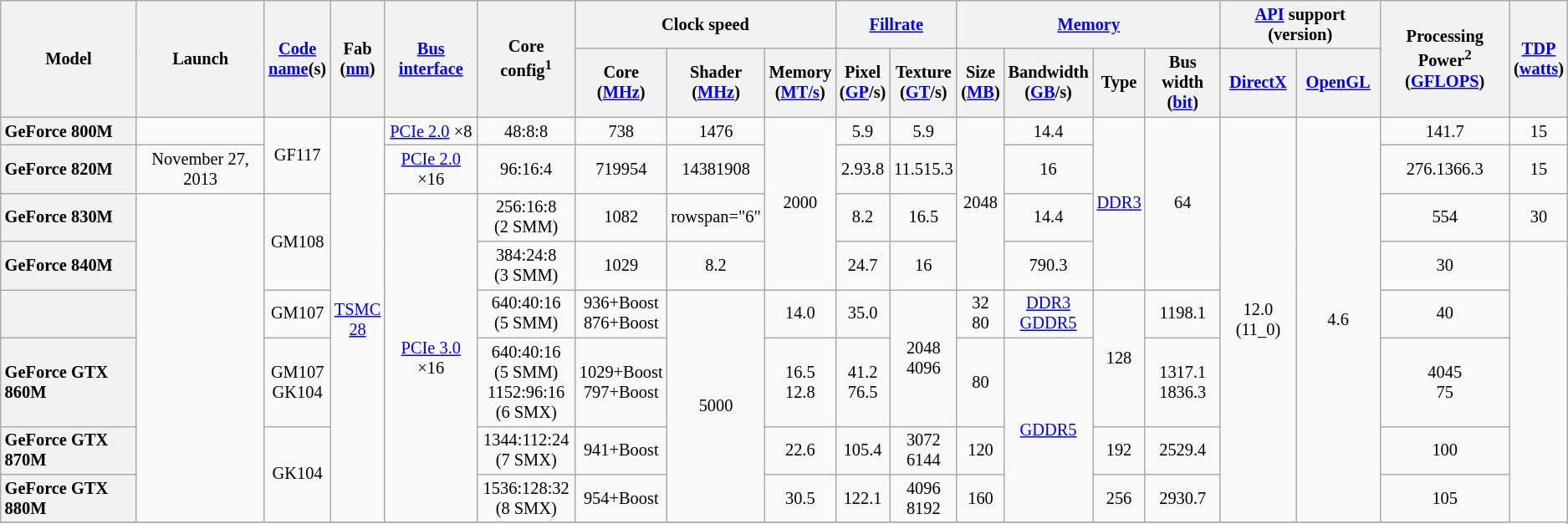<table class="wikitable sortable sort-under mw-datatable" style="font-size: 85%; text-align: center;">
<tr>
<th rowspan="2">Model</th>
<th rowspan="2">Launch</th>
<th rowspan="2"><a href='#'>Code<br>name</a>(s)</th>
<th rowspan="2">Fab<br>(<a href='#'>nm</a>)</th>
<th rowspan="2"><a href='#'>Bus</a><br><a href='#'>interface</a></th>
<th rowspan="2">Core config<sup>1</sup></th>
<th colspan="3">Clock speed</th>
<th colspan="2"><a href='#'>Fillrate</a></th>
<th colspan="4"><a href='#'>Memory</a></th>
<th colspan="2"><a href='#'>API</a> support (version)</th>
<th rowspan="2">Processing Power<sup>2</sup><br>(<a href='#'>GFLOPS</a>)</th>
<th rowspan="2"><a href='#'>TDP</a><br>(<a href='#'>watts</a>)</th>
</tr>
<tr>
<th>Core<br>(<a href='#'>MHz</a>)</th>
<th>Shader<br>(<a href='#'>MHz</a>)</th>
<th>Memory<br>(<a href='#'>MT/s</a>)</th>
<th>Pixel<br>(<a href='#'>GP</a>/s)</th>
<th>Texture<br>(<a href='#'>GT</a>/s)</th>
<th>Size<br>(<a href='#'>MB</a>)</th>
<th>Bandwidth<br>(<a href='#'>GB</a>/s)</th>
<th>Type</th>
<th>Bus width<br>(<a href='#'>bit</a>)</th>
<th><a href='#'>DirectX</a></th>
<th><a href='#'>OpenGL</a></th>
</tr>
<tr>
<th style="text-align:left;">GeForce 800M</th>
<td></td>
<td rowspan="2">GF117</td>
<td rowspan="8"><a href='#'>TSMC</a><br><a href='#'>28</a></td>
<td><a href='#'>PCIe 2.0</a> ×8</td>
<td>48:8:8</td>
<td>738</td>
<td>1476</td>
<td rowspan="4">2000</td>
<td>5.9</td>
<td>5.9</td>
<td rowspan="4">2048</td>
<td>14.4</td>
<td rowspan="4"><a href='#'>DDR3</a></td>
<td rowspan="4">64</td>
<td rowspan="8">12.0<br>(11_0)</td>
<td rowspan="8">4.6</td>
<td>141.7</td>
<td>15</td>
</tr>
<tr>
<th style="text-align:left;">GeForce 820M</th>
<td>November 27, 2013</td>
<td><a href='#'>PCIe 2.0</a> ×16</td>
<td>96:16:4</td>
<td>719954</td>
<td>14381908</td>
<td>2.93.8</td>
<td>11.515.3</td>
<td>16</td>
<td>276.1366.3</td>
<td>15</td>
</tr>
<tr>
<th style="text-align:left;">GeForce 830M</th>
<td rowspan="6"></td>
<td rowspan="2">GM108</td>
<td rowspan="6"><a href='#'>PCIe 3.0</a> ×16</td>
<td>256:16:8<br>(2 SMM)</td>
<td>1082</td>
<td>rowspan="6" </td>
<td>8.2</td>
<td>16.5</td>
<td>14.4</td>
<td>554</td>
<td>30</td>
</tr>
<tr>
<th style="text-align:left;">GeForce 840M</th>
<td>384:24:8<br>(3 SMM)</td>
<td>1029</td>
<td>8.2</td>
<td>24.7</td>
<td>16</td>
<td>790.3</td>
<td>30</td>
</tr>
<tr>
<th style="text-align:left;"></th>
<td>GM107</td>
<td>640:40:16<br>(5 SMM)</td>
<td>936+Boost<br>876+Boost</td>
<td rowspan="4">5000</td>
<td>14.0</td>
<td>35.0</td>
<td rowspan="2">2048<br>4096</td>
<td>32<br>80</td>
<td><a href='#'>DDR3</a><br><a href='#'>GDDR5</a></td>
<td rowspan="2">128</td>
<td>1198.1</td>
<td>40</td>
</tr>
<tr>
<th style="text-align:left;">GeForce GTX 860M</th>
<td>GM107<br>GK104</td>
<td>640:40:16<br>(5 SMM)<br>1152:96:16<br>(6 SMX)</td>
<td>1029+Boost<br>797+Boost</td>
<td>16.5<br>12.8</td>
<td>41.2<br>76.5</td>
<td>80</td>
<td rowspan="3"><a href='#'>GDDR5</a></td>
<td>1317.1<br>1836.3</td>
<td>4045<br>75</td>
</tr>
<tr>
<th style="text-align:left;">GeForce GTX 870M</th>
<td rowspan="2">GK104</td>
<td>1344:112:24<br>(7 SMX)</td>
<td>941+Boost</td>
<td>22.6</td>
<td>105.4</td>
<td>3072<br>6144</td>
<td>120</td>
<td>192</td>
<td>2529.4</td>
<td>100</td>
</tr>
<tr>
<th style="text-align:left;">GeForce GTX 880M</th>
<td>1536:128:32<br>(8 SMX)</td>
<td>954+Boost</td>
<td>30.5</td>
<td>122.1</td>
<td>4096<br>8192</td>
<td>160</td>
<td>256</td>
<td>2930.7</td>
<td>105</td>
</tr>
<tr>
</tr>
</table>
